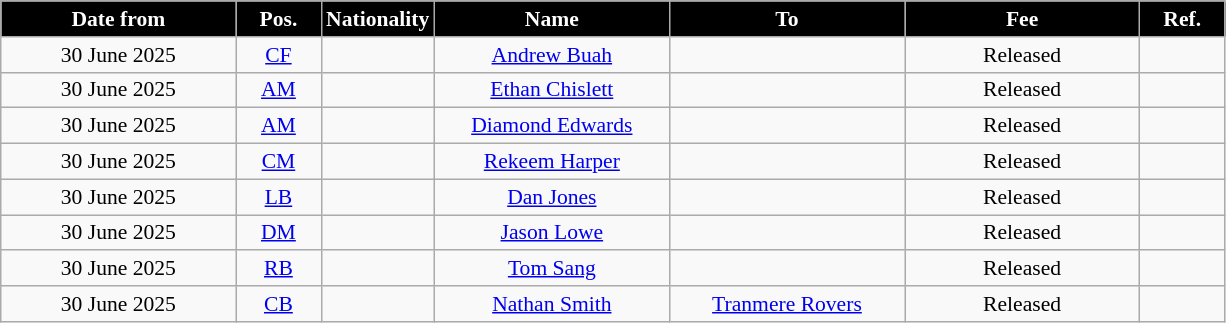<table class="wikitable"  style="text-align:center; font-size:90%; ">
<tr>
<th style="background:#000000; color:#FFFFFF; width:150px;">Date from</th>
<th style="background:#000000; color:#FFFFFF; width:50px;">Pos.</th>
<th style="background:#000000; color:#FFFFFF; width:50px;">Nationality</th>
<th style="background:#000000; color:#FFFFFF; width:150px;">Name</th>
<th style="background:#000000; color:#FFFFFF; width:150px;">To</th>
<th style="background:#000000; color:#FFFFFF; width:150px;">Fee</th>
<th style="background:#000000; color:#FFFFFF; width:50px;">Ref.</th>
</tr>
<tr>
<td>30 June 2025</td>
<td><a href='#'>CF</a></td>
<td></td>
<td><a href='#'>Andrew Buah</a></td>
<td></td>
<td>Released</td>
<td></td>
</tr>
<tr>
<td>30 June 2025</td>
<td><a href='#'>AM</a></td>
<td></td>
<td><a href='#'>Ethan Chislett</a></td>
<td></td>
<td>Released</td>
<td></td>
</tr>
<tr>
<td>30 June 2025</td>
<td><a href='#'>AM</a></td>
<td></td>
<td><a href='#'>Diamond Edwards</a></td>
<td></td>
<td>Released</td>
<td></td>
</tr>
<tr>
<td>30 June 2025</td>
<td><a href='#'>CM</a></td>
<td></td>
<td><a href='#'>Rekeem Harper</a></td>
<td></td>
<td>Released</td>
<td></td>
</tr>
<tr>
<td>30 June 2025</td>
<td><a href='#'>LB</a></td>
<td></td>
<td><a href='#'>Dan Jones</a></td>
<td></td>
<td>Released</td>
<td></td>
</tr>
<tr>
<td>30 June 2025</td>
<td><a href='#'>DM</a></td>
<td></td>
<td><a href='#'>Jason Lowe</a></td>
<td></td>
<td>Released</td>
<td></td>
</tr>
<tr>
<td>30 June 2025</td>
<td><a href='#'>RB</a></td>
<td></td>
<td><a href='#'>Tom Sang</a></td>
<td></td>
<td>Released</td>
<td></td>
</tr>
<tr>
<td>30 June 2025</td>
<td><a href='#'>CB</a></td>
<td></td>
<td><a href='#'>Nathan Smith</a></td>
<td><a href='#'>Tranmere Rovers</a></td>
<td>Released</td>
<td></td>
</tr>
</table>
